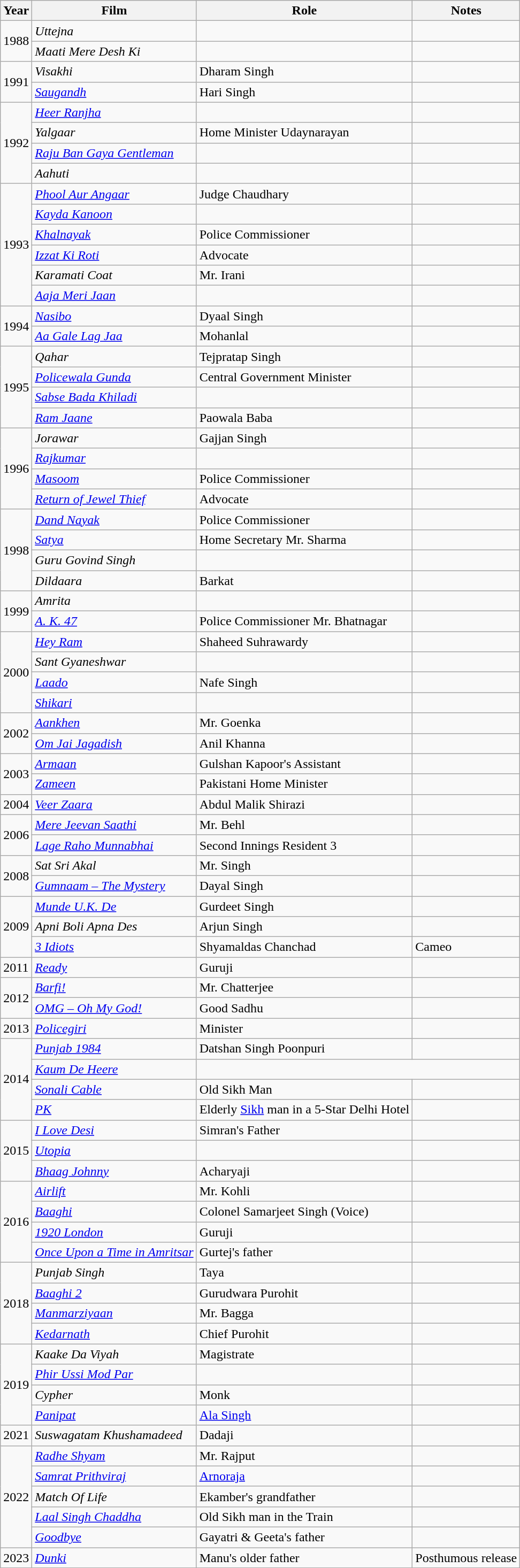<table class="wikitable sortable">
<tr>
<th>Year</th>
<th>Film</th>
<th>Role</th>
<th>Notes</th>
</tr>
<tr>
<td rowspan = "2">1988</td>
<td><em>Uttejna</em></td>
<td></td>
<td></td>
</tr>
<tr>
<td><em>Maati Mere Desh Ki</em></td>
<td></td>
<td></td>
</tr>
<tr>
<td rowspan = "2">1991</td>
<td><em>Visakhi</em></td>
<td>Dharam Singh</td>
<td></td>
</tr>
<tr>
<td><em><a href='#'> Saugandh</a></em></td>
<td>Hari Singh</td>
<td></td>
</tr>
<tr>
<td rowspan = "4">1992</td>
<td><em><a href='#'> Heer Ranjha</a></em></td>
<td></td>
<td></td>
</tr>
<tr>
<td><em>Yalgaar</em></td>
<td>Home Minister Udaynarayan</td>
<td></td>
</tr>
<tr>
<td><em><a href='#'>Raju Ban Gaya Gentleman</a></em></td>
<td></td>
<td></td>
</tr>
<tr>
<td><em>Aahuti</em></td>
<td></td>
<td></td>
</tr>
<tr>
<td rowspan = "6">1993</td>
<td><em><a href='#'>Phool Aur Angaar</a></em></td>
<td>Judge Chaudhary</td>
<td></td>
</tr>
<tr>
<td><em><a href='#'>Kayda Kanoon</a></em></td>
<td></td>
<td></td>
</tr>
<tr>
<td><em><a href='#'>Khalnayak</a></em></td>
<td>Police Commissioner</td>
<td></td>
</tr>
<tr>
<td><em><a href='#'>Izzat Ki Roti</a></em></td>
<td>Advocate</td>
<td></td>
</tr>
<tr>
<td><em>Karamati Coat</em></td>
<td>Mr. Irani</td>
<td></td>
</tr>
<tr>
<td><em><a href='#'>Aaja Meri Jaan</a></em></td>
<td></td>
<td></td>
</tr>
<tr>
<td rowspan = "2">1994</td>
<td><em><a href='#'>Nasibo</a></em></td>
<td>Dyaal Singh</td>
<td></td>
</tr>
<tr>
<td><em><a href='#'> Aa Gale Lag Jaa</a></em></td>
<td>Mohanlal</td>
<td></td>
</tr>
<tr>
<td rowspan = "4">1995</td>
<td><em>Qahar</em></td>
<td>Tejpratap Singh</td>
<td></td>
</tr>
<tr>
<td><em><a href='#'>Policewala Gunda</a></em></td>
<td>Central Government Minister</td>
<td></td>
</tr>
<tr>
<td><em><a href='#'>Sabse Bada Khiladi</a></em></td>
<td></td>
<td></td>
</tr>
<tr>
<td><em><a href='#'>Ram Jaane</a></em></td>
<td>Paowala Baba</td>
<td></td>
</tr>
<tr>
<td rowspan = "4">1996</td>
<td><em>Jorawar</em></td>
<td>Gajjan Singh</td>
<td></td>
</tr>
<tr>
<td><em><a href='#'> Rajkumar</a></em></td>
<td></td>
<td></td>
</tr>
<tr>
<td><em><a href='#'> Masoom</a></em></td>
<td>Police Commissioner</td>
<td></td>
</tr>
<tr>
<td><em><a href='#'>Return of Jewel Thief</a></em></td>
<td>Advocate</td>
<td></td>
</tr>
<tr>
<td rowspan = "4">1998</td>
<td><em><a href='#'>Dand Nayak</a></em></td>
<td>Police Commissioner</td>
<td></td>
</tr>
<tr>
<td><em><a href='#'> Satya</a></em></td>
<td>Home Secretary Mr. Sharma</td>
<td></td>
</tr>
<tr>
<td><em>Guru Govind Singh</em></td>
<td></td>
<td></td>
</tr>
<tr>
<td><em>Dildaara</em></td>
<td>Barkat</td>
<td></td>
</tr>
<tr>
<td rowspan = "2">1999</td>
<td><em>Amrita</em></td>
<td></td>
<td></td>
</tr>
<tr>
<td><em><a href='#'> A. K. 47</a></em></td>
<td>Police Commissioner Mr. Bhatnagar</td>
<td></td>
</tr>
<tr>
<td rowspan = "4">2000</td>
<td><em><a href='#'>Hey Ram</a></em></td>
<td>Shaheed Suhrawardy</td>
<td></td>
</tr>
<tr>
<td><em>Sant Gyaneshwar</em></td>
<td></td>
<td></td>
</tr>
<tr>
<td><em><a href='#'>Laado</a></em></td>
<td>Nafe Singh</td>
<td></td>
</tr>
<tr>
<td><em><a href='#'> Shikari</a></em></td>
<td></td>
<td></td>
</tr>
<tr>
<td rowspan = "2">2002</td>
<td><em><a href='#'> Aankhen</a></em></td>
<td>Mr. Goenka</td>
<td></td>
</tr>
<tr>
<td><em><a href='#'>Om Jai Jagadish</a></em></td>
<td>Anil Khanna</td>
<td></td>
</tr>
<tr>
<td rowspan = "2">2003</td>
<td><em><a href='#'> Armaan</a></em></td>
<td>Gulshan Kapoor's Assistant</td>
<td></td>
</tr>
<tr>
<td><em><a href='#'> Zameen</a></em></td>
<td>Pakistani Home Minister</td>
<td></td>
</tr>
<tr>
<td>2004</td>
<td><em><a href='#'>Veer Zaara</a></em></td>
<td>Abdul Malik Shirazi</td>
<td></td>
</tr>
<tr>
<td rowspan = "2">2006</td>
<td><em><a href='#'> Mere Jeevan Saathi</a></em></td>
<td>Mr. Behl</td>
<td></td>
</tr>
<tr>
<td><em><a href='#'>Lage Raho Munnabhai</a></em></td>
<td>Second Innings Resident 3</td>
<td></td>
</tr>
<tr>
<td rowspan = "2">2008</td>
<td><em>Sat Sri Akal</em></td>
<td>Mr. Singh</td>
<td></td>
</tr>
<tr>
<td><em><a href='#'>Gumnaam – The Mystery</a></em></td>
<td>Dayal Singh</td>
<td></td>
</tr>
<tr>
<td rowspan = "3">2009</td>
<td><em><a href='#'>Munde U.K. De</a></em></td>
<td>Gurdeet Singh</td>
<td></td>
</tr>
<tr>
<td><em>Apni Boli Apna Des</em></td>
<td>Arjun Singh</td>
<td></td>
</tr>
<tr>
<td><em><a href='#'>3 Idiots</a></em></td>
<td>Shyamaldas Chanchad</td>
<td>Cameo</td>
</tr>
<tr>
<td>2011</td>
<td><em><a href='#'> Ready</a></em></td>
<td>Guruji</td>
<td></td>
</tr>
<tr>
<td rowspan = "2">2012</td>
<td><em><a href='#'>Barfi!</a></em></td>
<td>Mr. Chatterjee</td>
<td></td>
</tr>
<tr>
<td><em><a href='#'>OMG – Oh My God!</a></em></td>
<td>Good Sadhu</td>
<td></td>
</tr>
<tr>
<td>2013</td>
<td><em><a href='#'>Policegiri</a></em></td>
<td>Minister</td>
<td></td>
</tr>
<tr>
<td rowspan = "4">2014</td>
<td><em><a href='#'>Punjab 1984</a></em></td>
<td>Datshan Singh Poonpuri</td>
<td></td>
</tr>
<tr>
<td><em><a href='#'>Kaum De Heere</a></em></td>
</tr>
<tr>
<td><em><a href='#'>Sonali Cable</a></em></td>
<td>Old Sikh Man</td>
<td></td>
</tr>
<tr>
<td><em><a href='#'> PK</a></em></td>
<td>Elderly <a href='#'>Sikh</a> man in a 5-Star Delhi Hotel</td>
<td></td>
</tr>
<tr>
<td rowspan = "3">2015</td>
<td><em><a href='#'>I Love Desi</a></em></td>
<td>Simran's Father</td>
<td></td>
</tr>
<tr>
<td><em><a href='#'> Utopia</a></em></td>
<td></td>
<td></td>
</tr>
<tr>
<td><em><a href='#'>Bhaag Johnny</a></em></td>
<td>Acharyaji</td>
<td></td>
</tr>
<tr>
<td rowspan = "4">2016</td>
<td><em><a href='#'> Airlift</a></em></td>
<td>Mr. Kohli</td>
<td></td>
</tr>
<tr>
<td><em><a href='#'> Baaghi</a></em></td>
<td>Colonel Samarjeet Singh (Voice)</td>
<td></td>
</tr>
<tr>
<td><em><a href='#'>1920 London</a></em></td>
<td>Guruji</td>
<td></td>
</tr>
<tr>
<td><em><a href='#'>Once Upon a Time in Amritsar</a></em></td>
<td>Gurtej's father</td>
<td></td>
</tr>
<tr>
<td rowspan = "4">2018</td>
<td><em>Punjab Singh</em></td>
<td>Taya</td>
<td></td>
</tr>
<tr>
<td><em><a href='#'>Baaghi 2</a></em></td>
<td>Gurudwara Purohit</td>
<td></td>
</tr>
<tr>
<td><em><a href='#'>Manmarziyaan</a></em></td>
<td>Mr. Bagga</td>
<td></td>
</tr>
<tr>
<td><em><a href='#'> Kedarnath</a></em></td>
<td>Chief Purohit</td>
<td></td>
</tr>
<tr>
<td rowspan = "4">2019</td>
<td><em>Kaake Da Viyah</em></td>
<td>Magistrate</td>
<td></td>
</tr>
<tr>
<td><em><a href='#'>Phir Ussi Mod Par</a></em></td>
<td></td>
<td></td>
</tr>
<tr>
<td><em>Cypher</em></td>
<td>Monk</td>
<td></td>
</tr>
<tr>
<td><em><a href='#'> Panipat</a></em></td>
<td><a href='#'>Ala Singh</a></td>
<td></td>
</tr>
<tr>
<td>2021</td>
<td><em>Suswagatam Khushamadeed</em></td>
<td>Dadaji</td>
<td></td>
</tr>
<tr>
<td rowspan = "5">2022</td>
<td><em><a href='#'>Radhe Shyam</a></em></td>
<td>Mr. Rajput</td>
<td></td>
</tr>
<tr>
<td><em><a href='#'>Samrat Prithviraj</a></em></td>
<td><a href='#'>Arnoraja</a></td>
<td></td>
</tr>
<tr>
<td><em>Match Of Life</em></td>
<td>Ekamber's grandfather</td>
<td></td>
</tr>
<tr>
<td><em><a href='#'>Laal Singh Chaddha</a></em></td>
<td>Old Sikh man in the Train</td>
<td></td>
</tr>
<tr>
<td><em><a href='#'> Goodbye</a></em></td>
<td>Gayatri & Geeta's father</td>
<td></td>
</tr>
<tr>
<td rowspan = "1">2023</td>
<td><em><a href='#'>Dunki</a></em></td>
<td>Manu's older father</td>
<td>Posthumous release</td>
</tr>
<tr>
</tr>
</table>
